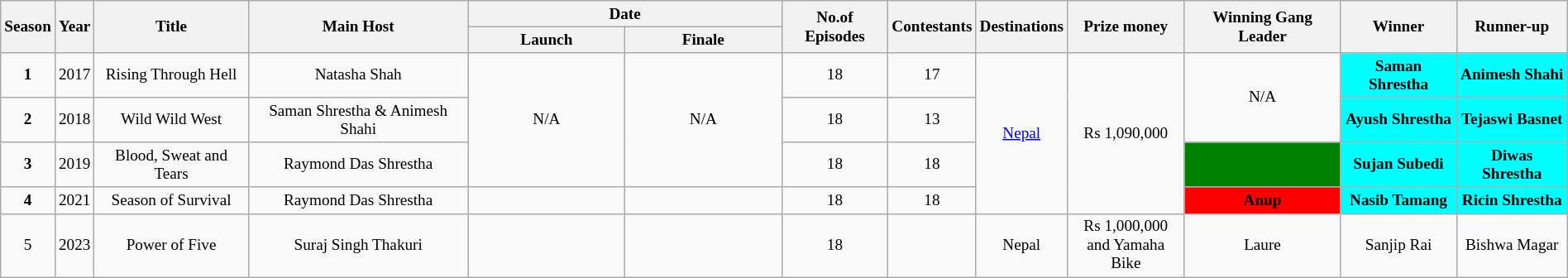<table class="wikitable" style="text-align:center;font-size:80%;width:100%;">
<tr>
<th rowspan="2">Season</th>
<th rowspan="2">Year</th>
<th rowspan="2">Title</th>
<th rowspan="2">Main Host</th>
<th colspan="2">Date</th>
<th rowspan="2">No.of Episodes</th>
<th rowspan="2">Contestants</th>
<th rowspan="2">Destinations</th>
<th rowspan="2">Prize money</th>
<th rowspan="2">Winning Gang Leader</th>
<th rowspan="2">Winner</th>
<th rowspan="2">Runner-up</th>
</tr>
<tr>
<th style="width:10%;">Launch</th>
<th style="width:10%;">Finale</th>
</tr>
<tr>
<td><strong>1</strong></td>
<td>2017</td>
<td>Rising Through Hell</td>
<td>Natasha Shah</td>
<td rowspan="3">N/A</td>
<td rowspan="3">N/A</td>
<td>18</td>
<td>17</td>
<td rowspan="4"><a href='#'>Nepal</a></td>
<td rowspan="4">Rs 1,090,000</td>
<td rowspan="2">N/A</td>
<td style="background:cyan;"><strong>Saman Shrestha</strong></td>
<td style="background:cyan;"><strong>Animesh Shahi	</strong></td>
</tr>
<tr>
<td><strong>2</strong></td>
<td>2018</td>
<td>Wild Wild West</td>
<td>Saman Shrestha & Animesh Shahi</td>
<td>18</td>
<td>13</td>
<td style="background:cyan;"><strong>Ayush Shrestha</strong></td>
<td style="background:cyan;"><strong>Tejaswi Basnet</strong></td>
</tr>
<tr>
<td><strong>3</strong></td>
<td>2019</td>
<td>Blood, Sweat and Tears</td>
<td>Raymond Das Shrestha</td>
<td>18</td>
<td>18</td>
<td bgcolor=green><strong></strong></td>
<td style="background:cyan;"><strong>Sujan Subedi</strong></td>
<td style="background:cyan;"><strong>Diwas Shrestha</strong></td>
</tr>
<tr>
<td><strong>4</strong></td>
<td>2021</td>
<td>Season of Survival</td>
<td>Raymond Das Shrestha</td>
<td></td>
<td></td>
<td>18</td>
<td>18</td>
<td style="background:red;"><strong>Anup</strong></td>
<td style="background:cyan;"><strong>Nasib Tamang</strong></td>
<td style="background:cyan;"><strong>Ricin Shrestha</strong></td>
</tr>
<tr>
<td>5</td>
<td>2023</td>
<td>Power of Five</td>
<td>Suraj Singh Thakuri</td>
<td></td>
<td></td>
<td>18</td>
<td></td>
<td>Nepal</td>
<td>Rs 1,000,000<br>and Yamaha Bike</td>
<td>Laure</td>
<td>Sanjip Rai</td>
<td>Bishwa Magar</td>
</tr>
</table>
